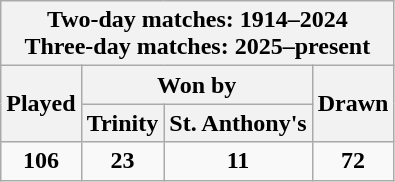<table class="wikitable" style="font-size:100%; text-align:center">
<tr>
<th colspan=4>Two-day matches: 1914–2024<br>Three-day matches: 2025–present</th>
</tr>
<tr>
<th rowspan=2>Played</th>
<th colspan=2>Won by</th>
<th rowspan=2>Drawn</th>
</tr>
<tr>
<th>Trinity</th>
<th>St. Anthony's</th>
</tr>
<tr style="text-align:center; font-weight:bold; background:">
<td>106</td>
<td>23</td>
<td>11</td>
<td>72</td>
</tr>
</table>
